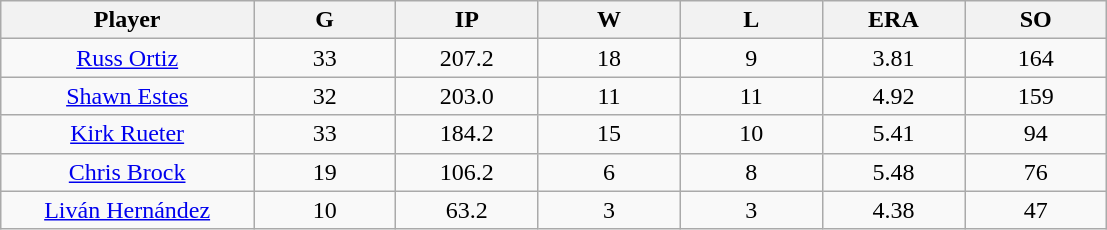<table class="wikitable sortable">
<tr>
<th bgcolor="#DDDDFF" width="16%">Player</th>
<th bgcolor="#DDDDFF" width="9%">G</th>
<th bgcolor="#DDDDFF" width="9%">IP</th>
<th bgcolor="#DDDDFF" width="9%">W</th>
<th bgcolor="#DDDDFF" width="9%">L</th>
<th bgcolor="#DDDDFF" width="9%">ERA</th>
<th bgcolor="#DDDDFF" width="9%">SO</th>
</tr>
<tr align=center>
<td><a href='#'>Russ Ortiz</a></td>
<td>33</td>
<td>207.2</td>
<td>18</td>
<td>9</td>
<td>3.81</td>
<td>164</td>
</tr>
<tr align=center>
<td><a href='#'>Shawn Estes</a></td>
<td>32</td>
<td>203.0</td>
<td>11</td>
<td>11</td>
<td>4.92</td>
<td>159</td>
</tr>
<tr align=center>
<td><a href='#'>Kirk Rueter</a></td>
<td>33</td>
<td>184.2</td>
<td>15</td>
<td>10</td>
<td>5.41</td>
<td>94</td>
</tr>
<tr align=center>
<td><a href='#'>Chris Brock</a></td>
<td>19</td>
<td>106.2</td>
<td>6</td>
<td>8</td>
<td>5.48</td>
<td>76</td>
</tr>
<tr align=center>
<td><a href='#'>Liván Hernández</a></td>
<td>10</td>
<td>63.2</td>
<td>3</td>
<td>3</td>
<td>4.38</td>
<td>47</td>
</tr>
</table>
